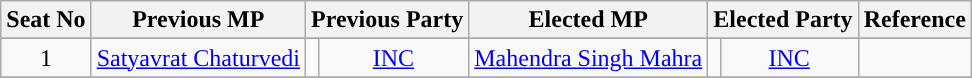<table class="wikitable">
<tr>
<th>Seat No</th>
<th>Previous MP</th>
<th colspan=2>Previous Party</th>
<th>Elected MP</th>
<th colspan=2>Elected Party</th>
<th>Reference</th>
</tr>
<tr>
</tr>
<tr style="text-align:center;">
<td>1</td>
<td><a href='#'>Satyavrat Chaturvedi</a></td>
<td width="1px"></td>
<td><a href='#'>INC</a></td>
<td><a href='#'>Mahendra Singh Mahra</a></td>
<td width="1px"></td>
<td><a href='#'>INC</a></td>
<td rowspan=1></td>
</tr>
<tr>
</tr>
</table>
